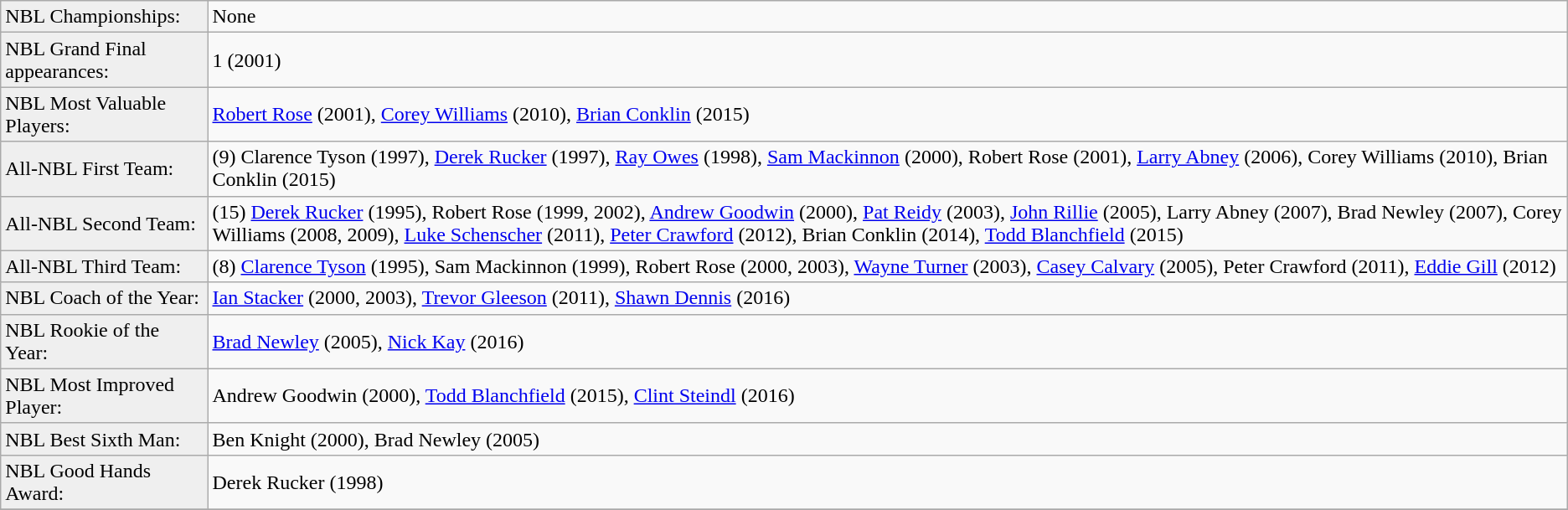<table class="wikitable">
<tr align=left>
<td style="background:#efefef;">NBL Championships:</td>
<td>None</td>
</tr>
<tr>
<td style="background:#efefef;">NBL Grand Final appearances:</td>
<td>1 (2001)</td>
</tr>
<tr>
<td style="background:#efefef;">NBL Most Valuable Players:</td>
<td><a href='#'>Robert Rose</a> (2001), <a href='#'>Corey Williams</a> (2010), <a href='#'>Brian Conklin</a> (2015)</td>
</tr>
<tr>
<td style="background:#efefef;">All-NBL First Team:</td>
<td>(9) Clarence Tyson (1997), <a href='#'>Derek Rucker</a> (1997), <a href='#'>Ray Owes</a> (1998), <a href='#'>Sam Mackinnon</a> (2000), Robert Rose (2001), <a href='#'>Larry Abney</a> (2006), Corey Williams (2010), Brian Conklin (2015)</td>
</tr>
<tr>
<td style="background:#efefef;">All-NBL Second Team:</td>
<td>(15) <a href='#'>Derek Rucker</a> (1995), Robert Rose (1999, 2002), <a href='#'>Andrew Goodwin</a> (2000), <a href='#'>Pat Reidy</a> (2003), <a href='#'>John Rillie</a> (2005), Larry Abney (2007), Brad Newley (2007), Corey Williams (2008, 2009), <a href='#'>Luke Schenscher</a> (2011), <a href='#'>Peter Crawford</a> (2012), Brian Conklin (2014), <a href='#'>Todd Blanchfield</a> (2015)</td>
</tr>
<tr>
<td style="background:#efefef;">All-NBL Third Team:</td>
<td>(8) <a href='#'>Clarence Tyson</a> (1995), Sam Mackinnon (1999), Robert Rose (2000, 2003), <a href='#'>Wayne Turner</a> (2003), <a href='#'>Casey Calvary</a> (2005), Peter Crawford (2011), <a href='#'>Eddie Gill</a> (2012)</td>
</tr>
<tr>
<td style="background:#efefef;">NBL Coach of the Year:</td>
<td><a href='#'>Ian Stacker</a> (2000, 2003), <a href='#'>Trevor Gleeson</a> (2011), <a href='#'>Shawn Dennis</a> (2016)</td>
</tr>
<tr>
<td style="background:#efefef;">NBL Rookie of the Year:</td>
<td><a href='#'>Brad Newley</a> (2005), <a href='#'>Nick Kay</a> (2016)</td>
</tr>
<tr>
<td style="background:#efefef;">NBL Most Improved Player:</td>
<td>Andrew Goodwin (2000), <a href='#'>Todd Blanchfield</a> (2015), <a href='#'>Clint Steindl</a> (2016)</td>
</tr>
<tr>
<td style="background:#efefef;">NBL Best Sixth Man:</td>
<td>Ben Knight (2000), Brad Newley (2005)</td>
</tr>
<tr>
<td style="background:#efefef;">NBL Good Hands Award:</td>
<td>Derek Rucker (1998)</td>
</tr>
<tr>
</tr>
</table>
